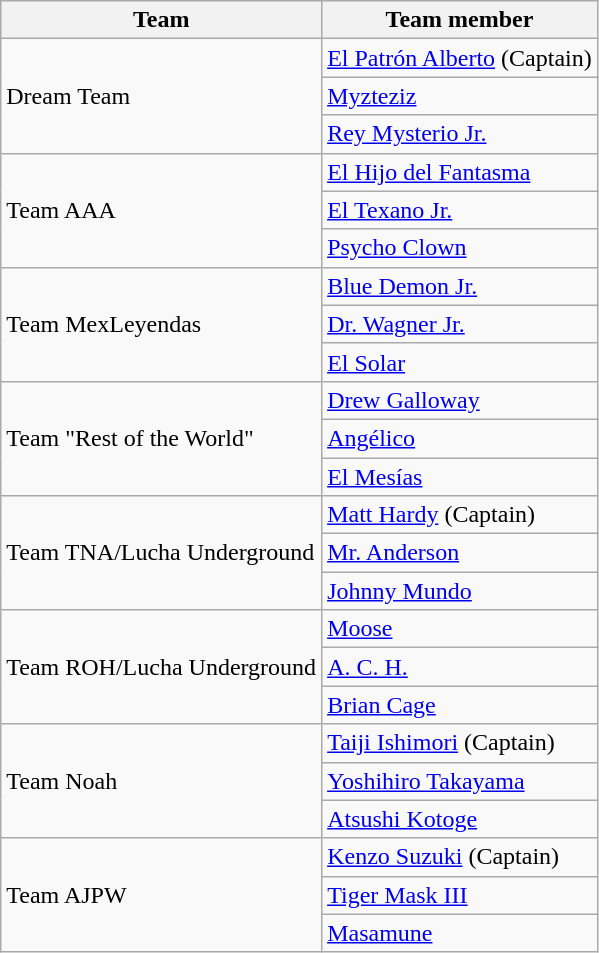<table class="wikitable sortable">
<tr>
<th>Team</th>
<th>Team member</th>
</tr>
<tr>
<td rowspan=3>Dream Team</td>
<td><a href='#'>El Patrón Alberto</a> (Captain)</td>
</tr>
<tr>
<td><a href='#'>Myzteziz</a></td>
</tr>
<tr>
<td><a href='#'>Rey Mysterio Jr.</a></td>
</tr>
<tr>
<td rowspan=3>Team AAA</td>
<td><a href='#'>El Hijo del Fantasma</a></td>
</tr>
<tr>
<td><a href='#'>El Texano Jr.</a></td>
</tr>
<tr>
<td><a href='#'>Psycho Clown</a></td>
</tr>
<tr>
<td rowspan=3>Team MexLeyendas</td>
<td><a href='#'>Blue Demon Jr.</a></td>
</tr>
<tr>
<td><a href='#'>Dr. Wagner Jr.</a></td>
</tr>
<tr>
<td><a href='#'>El Solar</a></td>
</tr>
<tr>
<td rowspan=3>Team "Rest of the World"</td>
<td><a href='#'>Drew Galloway</a></td>
</tr>
<tr>
<td><a href='#'>Angélico</a></td>
</tr>
<tr>
<td><a href='#'>El Mesías</a></td>
</tr>
<tr>
<td rowspan=3>Team TNA/Lucha Underground</td>
<td><a href='#'>Matt Hardy</a> (Captain)</td>
</tr>
<tr>
<td><a href='#'>Mr. Anderson</a></td>
</tr>
<tr>
<td><a href='#'>Johnny Mundo</a></td>
</tr>
<tr>
<td rowspan=3>Team ROH/Lucha Underground</td>
<td><a href='#'>Moose</a></td>
</tr>
<tr>
<td><a href='#'>A. C. H.</a></td>
</tr>
<tr>
<td><a href='#'>Brian Cage</a></td>
</tr>
<tr>
<td rowspan=3>Team Noah</td>
<td><a href='#'>Taiji Ishimori</a> (Captain)</td>
</tr>
<tr>
<td><a href='#'>Yoshihiro Takayama</a></td>
</tr>
<tr>
<td><a href='#'>Atsushi Kotoge</a></td>
</tr>
<tr>
<td rowspan=3>Team AJPW</td>
<td><a href='#'>Kenzo Suzuki</a> (Captain)</td>
</tr>
<tr>
<td><a href='#'>Tiger Mask III</a></td>
</tr>
<tr>
<td><a href='#'>Masamune</a></td>
</tr>
</table>
